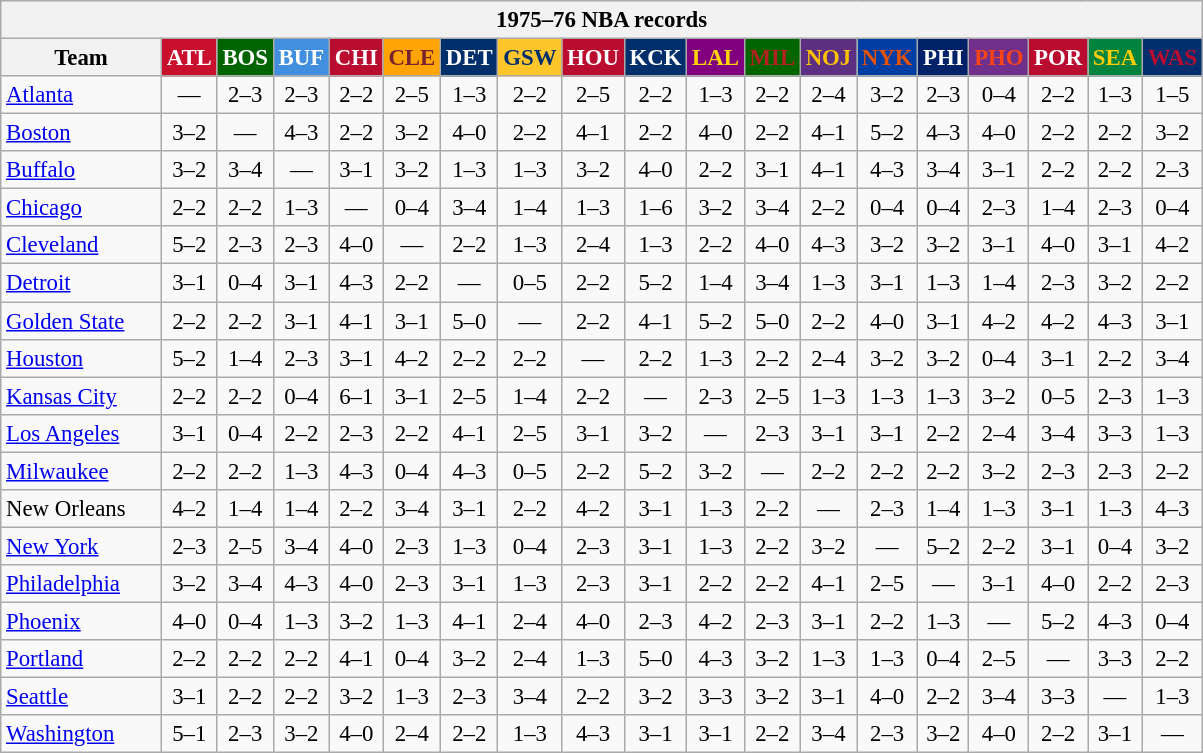<table class="wikitable" style="font-size:95%; text-align:center;">
<tr>
<th colspan=19>1975–76 NBA records</th>
</tr>
<tr>
<th width=100>Team</th>
<th style="background:#C90F2E;color:#FFFFFF;width=35">ATL</th>
<th style="background:#006400;color:#FFFFFF;width=35">BOS</th>
<th style="background:#428FDF;color:#FFFFFF;width=35">BUF</th>
<th style="background:#BA0C2F;color:#FFFFFF;width=35">CHI</th>
<th style="background:#FFA402;color:#77222F;width=35">CLE</th>
<th style="background:#012F6B;color:#FFFFFF;width=35">DET</th>
<th style="background:#FFC62C;color:#012F6B;width=35">GSW</th>
<th style="background:#BA0C2F;color:#FFFFFF;width=35">HOU</th>
<th style="background:#012F6B;color:#FFFFFF;width=35">KCK</th>
<th style="background:#800080;color:#FFD700;width=35">LAL</th>
<th style="background:#006400;color:#B22222;width=35">MIL</th>
<th style="background:#5C2F83;color:#FCC200;width=35">NOJ</th>
<th style="background:#003EA4;color:#E35208;width=35">NYK</th>
<th style="background:#012268;color:#FFFFFF;width=35">PHI</th>
<th style="background:#702F8B;color:#FA4417;width=35">PHO</th>
<th style="background:#BA0C2F;color:#FFFFFF;width=35">POR</th>
<th style="background:#00843D;color:#FFCD01;width=35">SEA</th>
<th style="background:#012F6D;color:#BA0C2F;width=35">WAS</th>
</tr>
<tr>
<td style="text-align:left;"><a href='#'>Atlanta</a></td>
<td>—</td>
<td>2–3</td>
<td>2–3</td>
<td>2–2</td>
<td>2–5</td>
<td>1–3</td>
<td>2–2</td>
<td>2–5</td>
<td>2–2</td>
<td>1–3</td>
<td>2–2</td>
<td>2–4</td>
<td>3–2</td>
<td>2–3</td>
<td>0–4</td>
<td>2–2</td>
<td>1–3</td>
<td>1–5</td>
</tr>
<tr>
<td style="text-align:left;"><a href='#'>Boston</a></td>
<td>3–2</td>
<td>—</td>
<td>4–3</td>
<td>2–2</td>
<td>3–2</td>
<td>4–0</td>
<td>2–2</td>
<td>4–1</td>
<td>2–2</td>
<td>4–0</td>
<td>2–2</td>
<td>4–1</td>
<td>5–2</td>
<td>4–3</td>
<td>4–0</td>
<td>2–2</td>
<td>2–2</td>
<td>3–2</td>
</tr>
<tr>
<td style="text-align:left;"><a href='#'>Buffalo</a></td>
<td>3–2</td>
<td>3–4</td>
<td>—</td>
<td>3–1</td>
<td>3–2</td>
<td>1–3</td>
<td>1–3</td>
<td>3–2</td>
<td>4–0</td>
<td>2–2</td>
<td>3–1</td>
<td>4–1</td>
<td>4–3</td>
<td>3–4</td>
<td>3–1</td>
<td>2–2</td>
<td>2–2</td>
<td>2–3</td>
</tr>
<tr>
<td style="text-align:left;"><a href='#'>Chicago</a></td>
<td>2–2</td>
<td>2–2</td>
<td>1–3</td>
<td>—</td>
<td>0–4</td>
<td>3–4</td>
<td>1–4</td>
<td>1–3</td>
<td>1–6</td>
<td>3–2</td>
<td>3–4</td>
<td>2–2</td>
<td>0–4</td>
<td>0–4</td>
<td>2–3</td>
<td>1–4</td>
<td>2–3</td>
<td>0–4</td>
</tr>
<tr>
<td style="text-align:left;"><a href='#'>Cleveland</a></td>
<td>5–2</td>
<td>2–3</td>
<td>2–3</td>
<td>4–0</td>
<td>—</td>
<td>2–2</td>
<td>1–3</td>
<td>2–4</td>
<td>1–3</td>
<td>2–2</td>
<td>4–0</td>
<td>4–3</td>
<td>3–2</td>
<td>3–2</td>
<td>3–1</td>
<td>4–0</td>
<td>3–1</td>
<td>4–2</td>
</tr>
<tr>
<td style="text-align:left;"><a href='#'>Detroit</a></td>
<td>3–1</td>
<td>0–4</td>
<td>3–1</td>
<td>4–3</td>
<td>2–2</td>
<td>—</td>
<td>0–5</td>
<td>2–2</td>
<td>5–2</td>
<td>1–4</td>
<td>3–4</td>
<td>1–3</td>
<td>3–1</td>
<td>1–3</td>
<td>1–4</td>
<td>2–3</td>
<td>3–2</td>
<td>2–2</td>
</tr>
<tr>
<td style="text-align:left;"><a href='#'>Golden State</a></td>
<td>2–2</td>
<td>2–2</td>
<td>3–1</td>
<td>4–1</td>
<td>3–1</td>
<td>5–0</td>
<td>—</td>
<td>2–2</td>
<td>4–1</td>
<td>5–2</td>
<td>5–0</td>
<td>2–2</td>
<td>4–0</td>
<td>3–1</td>
<td>4–2</td>
<td>4–2</td>
<td>4–3</td>
<td>3–1</td>
</tr>
<tr>
<td style="text-align:left;"><a href='#'>Houston</a></td>
<td>5–2</td>
<td>1–4</td>
<td>2–3</td>
<td>3–1</td>
<td>4–2</td>
<td>2–2</td>
<td>2–2</td>
<td>—</td>
<td>2–2</td>
<td>1–3</td>
<td>2–2</td>
<td>2–4</td>
<td>3–2</td>
<td>3–2</td>
<td>0–4</td>
<td>3–1</td>
<td>2–2</td>
<td>3–4</td>
</tr>
<tr>
<td style="text-align:left;"><a href='#'>Kansas City</a></td>
<td>2–2</td>
<td>2–2</td>
<td>0–4</td>
<td>6–1</td>
<td>3–1</td>
<td>2–5</td>
<td>1–4</td>
<td>2–2</td>
<td>—</td>
<td>2–3</td>
<td>2–5</td>
<td>1–3</td>
<td>1–3</td>
<td>1–3</td>
<td>3–2</td>
<td>0–5</td>
<td>2–3</td>
<td>1–3</td>
</tr>
<tr>
<td style="text-align:left;"><a href='#'>Los Angeles</a></td>
<td>3–1</td>
<td>0–4</td>
<td>2–2</td>
<td>2–3</td>
<td>2–2</td>
<td>4–1</td>
<td>2–5</td>
<td>3–1</td>
<td>3–2</td>
<td>—</td>
<td>2–3</td>
<td>3–1</td>
<td>3–1</td>
<td>2–2</td>
<td>2–4</td>
<td>3–4</td>
<td>3–3</td>
<td>1–3</td>
</tr>
<tr>
<td style="text-align:left;"><a href='#'>Milwaukee</a></td>
<td>2–2</td>
<td>2–2</td>
<td>1–3</td>
<td>4–3</td>
<td>0–4</td>
<td>4–3</td>
<td>0–5</td>
<td>2–2</td>
<td>5–2</td>
<td>3–2</td>
<td>—</td>
<td>2–2</td>
<td>2–2</td>
<td>2–2</td>
<td>3–2</td>
<td>2–3</td>
<td>2–3</td>
<td>2–2</td>
</tr>
<tr>
<td style="text-align:left;">New Orleans</td>
<td>4–2</td>
<td>1–4</td>
<td>1–4</td>
<td>2–2</td>
<td>3–4</td>
<td>3–1</td>
<td>2–2</td>
<td>4–2</td>
<td>3–1</td>
<td>1–3</td>
<td>2–2</td>
<td>—</td>
<td>2–3</td>
<td>1–4</td>
<td>1–3</td>
<td>3–1</td>
<td>1–3</td>
<td>4–3</td>
</tr>
<tr>
<td style="text-align:left;"><a href='#'>New York</a></td>
<td>2–3</td>
<td>2–5</td>
<td>3–4</td>
<td>4–0</td>
<td>2–3</td>
<td>1–3</td>
<td>0–4</td>
<td>2–3</td>
<td>3–1</td>
<td>1–3</td>
<td>2–2</td>
<td>3–2</td>
<td>—</td>
<td>5–2</td>
<td>2–2</td>
<td>3–1</td>
<td>0–4</td>
<td>3–2</td>
</tr>
<tr>
<td style="text-align:left;"><a href='#'>Philadelphia</a></td>
<td>3–2</td>
<td>3–4</td>
<td>4–3</td>
<td>4–0</td>
<td>2–3</td>
<td>3–1</td>
<td>1–3</td>
<td>2–3</td>
<td>3–1</td>
<td>2–2</td>
<td>2–2</td>
<td>4–1</td>
<td>2–5</td>
<td>—</td>
<td>3–1</td>
<td>4–0</td>
<td>2–2</td>
<td>2–3</td>
</tr>
<tr>
<td style="text-align:left;"><a href='#'>Phoenix</a></td>
<td>4–0</td>
<td>0–4</td>
<td>1–3</td>
<td>3–2</td>
<td>1–3</td>
<td>4–1</td>
<td>2–4</td>
<td>4–0</td>
<td>2–3</td>
<td>4–2</td>
<td>2–3</td>
<td>3–1</td>
<td>2–2</td>
<td>1–3</td>
<td>—</td>
<td>5–2</td>
<td>4–3</td>
<td>0–4</td>
</tr>
<tr>
<td style="text-align:left;"><a href='#'>Portland</a></td>
<td>2–2</td>
<td>2–2</td>
<td>2–2</td>
<td>4–1</td>
<td>0–4</td>
<td>3–2</td>
<td>2–4</td>
<td>1–3</td>
<td>5–0</td>
<td>4–3</td>
<td>3–2</td>
<td>1–3</td>
<td>1–3</td>
<td>0–4</td>
<td>2–5</td>
<td>—</td>
<td>3–3</td>
<td>2–2</td>
</tr>
<tr>
<td style="text-align:left;"><a href='#'>Seattle</a></td>
<td>3–1</td>
<td>2–2</td>
<td>2–2</td>
<td>3–2</td>
<td>1–3</td>
<td>2–3</td>
<td>3–4</td>
<td>2–2</td>
<td>3–2</td>
<td>3–3</td>
<td>3–2</td>
<td>3–1</td>
<td>4–0</td>
<td>2–2</td>
<td>3–4</td>
<td>3–3</td>
<td>—</td>
<td>1–3</td>
</tr>
<tr>
<td style="text-align:left;"><a href='#'>Washington</a></td>
<td>5–1</td>
<td>2–3</td>
<td>3–2</td>
<td>4–0</td>
<td>2–4</td>
<td>2–2</td>
<td>1–3</td>
<td>4–3</td>
<td>3–1</td>
<td>3–1</td>
<td>2–2</td>
<td>3–4</td>
<td>2–3</td>
<td>3–2</td>
<td>4–0</td>
<td>2–2</td>
<td>3–1</td>
<td>—</td>
</tr>
</table>
